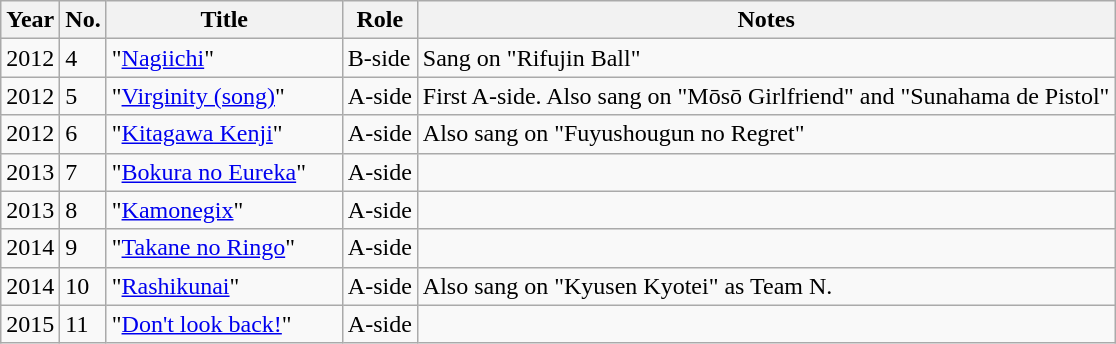<table class="wikitable">
<tr>
<th>Year</th>
<th data-sort-type="number">No. </th>
<th style="width:150px;">Title </th>
<th>Role </th>
<th class="unsortable">Notes </th>
</tr>
<tr>
<td>2012</td>
<td>4</td>
<td>"<a href='#'>Nagiichi</a>"</td>
<td>B-side</td>
<td>Sang on "Rifujin Ball"</td>
</tr>
<tr>
<td>2012</td>
<td>5</td>
<td>"<a href='#'>Virginity (song)</a>"</td>
<td>A-side</td>
<td>First A-side. Also sang on "Mōsō Girlfriend" and "Sunahama de Pistol"</td>
</tr>
<tr>
<td>2012</td>
<td>6</td>
<td>"<a href='#'>Kitagawa Kenji</a>"</td>
<td>A-side</td>
<td>Also sang on "Fuyushougun no Regret"</td>
</tr>
<tr>
<td>2013</td>
<td>7</td>
<td>"<a href='#'>Bokura no Eureka</a>"</td>
<td>A-side</td>
<td></td>
</tr>
<tr>
<td>2013</td>
<td>8</td>
<td>"<a href='#'>Kamonegix</a>"</td>
<td>A-side</td>
<td></td>
</tr>
<tr>
<td>2014</td>
<td>9</td>
<td>"<a href='#'>Takane no Ringo</a>"</td>
<td>A-side</td>
<td></td>
</tr>
<tr>
<td>2014</td>
<td>10</td>
<td>"<a href='#'>Rashikunai</a>"</td>
<td>A-side</td>
<td>Also sang on "Kyusen Kyotei" as Team N.</td>
</tr>
<tr>
<td>2015</td>
<td>11</td>
<td>"<a href='#'>Don't look back!</a>"</td>
<td>A-side</td>
<td></td>
</tr>
</table>
